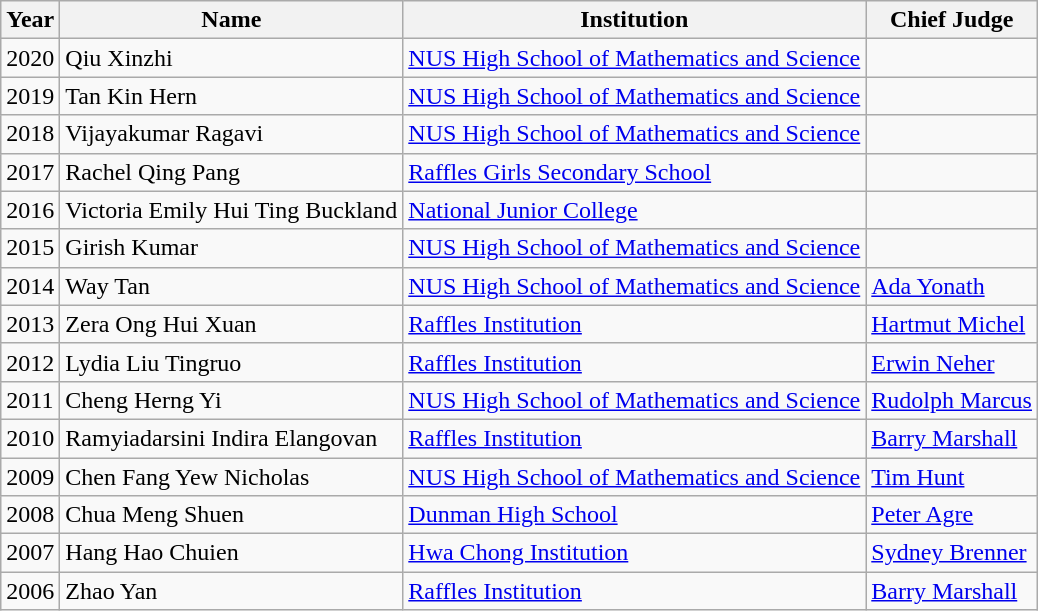<table class="wikitable sortable" border="1">
<tr>
<th>Year</th>
<th>Name</th>
<th>Institution</th>
<th>Chief Judge</th>
</tr>
<tr>
<td>2020</td>
<td>Qiu Xinzhi</td>
<td><a href='#'>NUS High School of Mathematics and Science</a></td>
<td></td>
</tr>
<tr>
<td>2019</td>
<td>Tan Kin Hern</td>
<td><a href='#'>NUS High School of Mathematics and Science</a></td>
<td></td>
</tr>
<tr>
<td>2018</td>
<td>Vijayakumar Ragavi</td>
<td><a href='#'>NUS High School of Mathematics and Science</a></td>
<td></td>
</tr>
<tr>
<td>2017</td>
<td>Rachel Qing Pang</td>
<td><a href='#'>Raffles Girls Secondary School</a></td>
<td></td>
</tr>
<tr>
<td>2016</td>
<td>Victoria Emily Hui Ting Buckland</td>
<td><a href='#'>National Junior College</a></td>
<td></td>
</tr>
<tr>
<td>2015</td>
<td>Girish Kumar</td>
<td><a href='#'>NUS High School of Mathematics and Science</a></td>
<td></td>
</tr>
<tr>
<td>2014</td>
<td>Way Tan</td>
<td><a href='#'>NUS High School of Mathematics and Science</a></td>
<td><a href='#'>Ada Yonath</a></td>
</tr>
<tr>
<td>2013</td>
<td>Zera Ong Hui Xuan</td>
<td><a href='#'>Raffles Institution</a></td>
<td><a href='#'>Hartmut Michel</a></td>
</tr>
<tr>
<td>2012</td>
<td>Lydia Liu Tingruo</td>
<td><a href='#'>Raffles Institution</a></td>
<td><a href='#'>Erwin Neher</a></td>
</tr>
<tr>
<td>2011</td>
<td>Cheng Herng Yi</td>
<td><a href='#'>NUS High School of Mathematics and Science</a></td>
<td><a href='#'>Rudolph Marcus</a></td>
</tr>
<tr>
<td>2010</td>
<td>Ramyiadarsini Indira Elangovan</td>
<td><a href='#'>Raffles Institution</a></td>
<td><a href='#'>Barry Marshall</a></td>
</tr>
<tr>
<td>2009</td>
<td>Chen Fang Yew Nicholas</td>
<td><a href='#'>NUS High School of Mathematics and Science</a></td>
<td><a href='#'>Tim Hunt</a></td>
</tr>
<tr>
<td>2008</td>
<td>Chua Meng Shuen</td>
<td><a href='#'>Dunman High School</a></td>
<td><a href='#'>Peter Agre</a></td>
</tr>
<tr>
<td>2007</td>
<td>Hang Hao Chuien</td>
<td><a href='#'>Hwa Chong Institution</a></td>
<td><a href='#'>Sydney Brenner</a></td>
</tr>
<tr>
<td>2006</td>
<td>Zhao Yan</td>
<td><a href='#'>Raffles Institution</a></td>
<td><a href='#'>Barry Marshall</a></td>
</tr>
</table>
